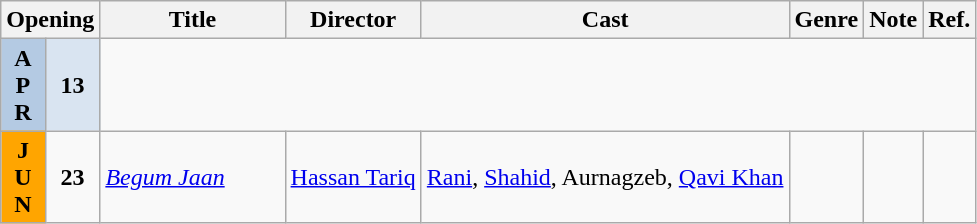<table class="wikitable">
<tr text-align:center;">
<th colspan="2"><strong>Opening</strong></th>
<th style="width:19%;"><strong>Title</strong></th>
<th><strong>Director</strong></th>
<th><strong>Cast</strong></th>
<th><strong>Genre</strong></th>
<th><strong>Note</strong></th>
<th><strong>Ref.</strong></th>
</tr>
<tr>
<td rowspan="1" style="text-align:center; background:#b4cae3;"><strong>A<br>P<br>R</strong></td>
<td rowspan="1" style="text-align:center; background:#d9e4f1; textcolor:#000;"><strong>13</strong></td>
</tr>
<tr>
<td rowspan="5" style="text-align:center; background:orange; textcolor:#000;"><strong>J<br>U<br>N</strong></td>
<td rowspan="5" style="text-align:center; textcolor:#000;"><strong>23</strong></td>
<td><em><a href='#'>Begum Jaan</a></em></td>
<td><a href='#'>Hassan Tariq</a></td>
<td><a href='#'>Rani</a>, <a href='#'>Shahid</a>, Aurnagzeb, <a href='#'>Qavi Khan</a></td>
<td></td>
<td></td>
<td></td>
</tr>
</table>
